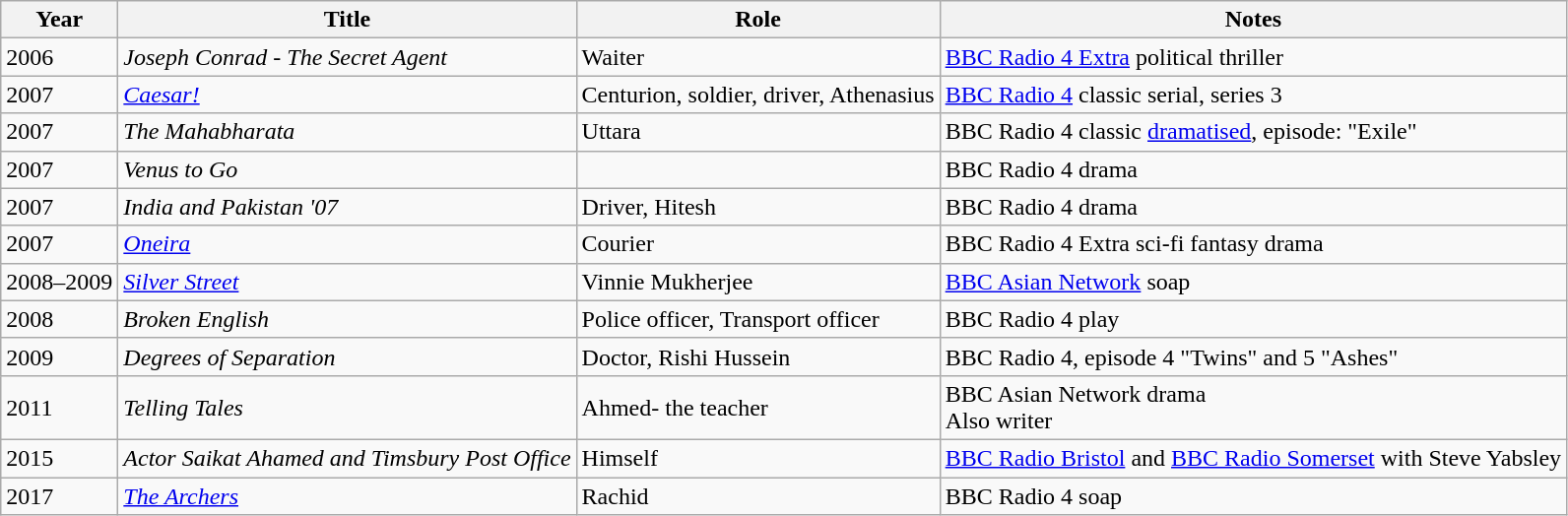<table class="wikitable sortable">
<tr>
<th>Year</th>
<th>Title</th>
<th>Role</th>
<th>Notes</th>
</tr>
<tr>
<td>2006</td>
<td><em>Joseph Conrad - The Secret Agent</em></td>
<td>Waiter</td>
<td><a href='#'>BBC Radio 4 Extra</a> political thriller</td>
</tr>
<tr>
<td>2007</td>
<td><em><a href='#'>Caesar!</a></em></td>
<td>Centurion, soldier, driver, Athenasius</td>
<td><a href='#'>BBC Radio 4</a> classic serial, series 3</td>
</tr>
<tr>
<td>2007</td>
<td><em>The Mahabharata</em></td>
<td>Uttara</td>
<td>BBC Radio 4 classic <a href='#'>dramatised</a>,  episode: "Exile"</td>
</tr>
<tr>
<td>2007</td>
<td><em>Venus to Go</em></td>
<td></td>
<td>BBC Radio 4 drama</td>
</tr>
<tr>
<td>2007</td>
<td><em>India and Pakistan '07</em></td>
<td>Driver, Hitesh</td>
<td>BBC Radio 4 drama</td>
</tr>
<tr>
<td>2007</td>
<td><em><a href='#'>Oneira</a></em></td>
<td>Courier</td>
<td>BBC Radio 4 Extra sci-fi fantasy drama</td>
</tr>
<tr>
<td>2008–2009</td>
<td><a href='#'><em>Silver Street</em></a></td>
<td>Vinnie Mukherjee</td>
<td><a href='#'>BBC Asian Network</a> soap</td>
</tr>
<tr>
<td>2008</td>
<td><em>Broken English</em></td>
<td>Police officer, Transport officer</td>
<td>BBC Radio 4 play</td>
</tr>
<tr>
<td>2009</td>
<td><em>Degrees of Separation</em></td>
<td>Doctor, Rishi Hussein</td>
<td>BBC Radio 4, episode 4 "Twins" and 5 "Ashes"</td>
</tr>
<tr>
<td>2011</td>
<td><em>Telling Tales</em></td>
<td>Ahmed- the teacher</td>
<td>BBC Asian Network drama<br>Also writer</td>
</tr>
<tr>
<td>2015</td>
<td><em>Actor Saikat Ahamed and Timsbury Post Office</em></td>
<td>Himself</td>
<td><a href='#'>BBC Radio Bristol</a> and <a href='#'>BBC Radio Somerset</a> with Steve Yabsley</td>
</tr>
<tr>
<td>2017</td>
<td><em><a href='#'>The Archers</a></em></td>
<td>Rachid</td>
<td>BBC Radio 4 soap</td>
</tr>
</table>
